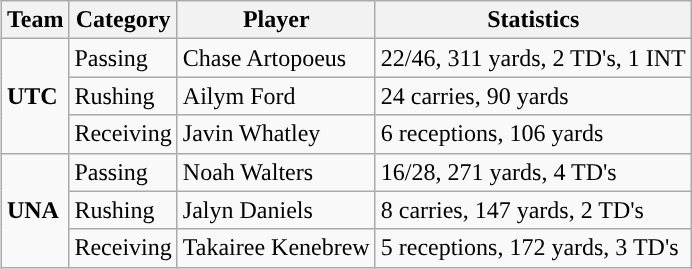<table class="wikitable" style="float: right;">
<tr>
<th>Team</th>
<th>Category</th>
<th>Player</th>
<th>Statistics</th>
</tr>
<tr>
<td rowspan=3><strong>UTC</strong></td>
<td>Passing</td>
<td>Chase Artopoeus</td>
<td>22/46, 311 yards, 2 TD's, 1 INT</td>
</tr>
<tr>
<td>Rushing</td>
<td>Ailym Ford</td>
<td>24 carries, 90 yards</td>
</tr>
<tr>
<td>Receiving</td>
<td>Javin Whatley</td>
<td>6 receptions, 106 yards</td>
</tr>
<tr>
<td rowspan=3><strong>UNA</strong></td>
<td>Passing</td>
<td>Noah Walters</td>
<td>16/28, 271 yards, 4 TD's</td>
</tr>
<tr>
<td>Rushing</td>
<td>Jalyn Daniels</td>
<td>8 carries, 147 yards, 2 TD's</td>
</tr>
<tr>
<td>Receiving</td>
<td>Takairee Kenebrew</td>
<td>5 receptions, 172 yards, 3 TD's</td>
</tr>
</table>
